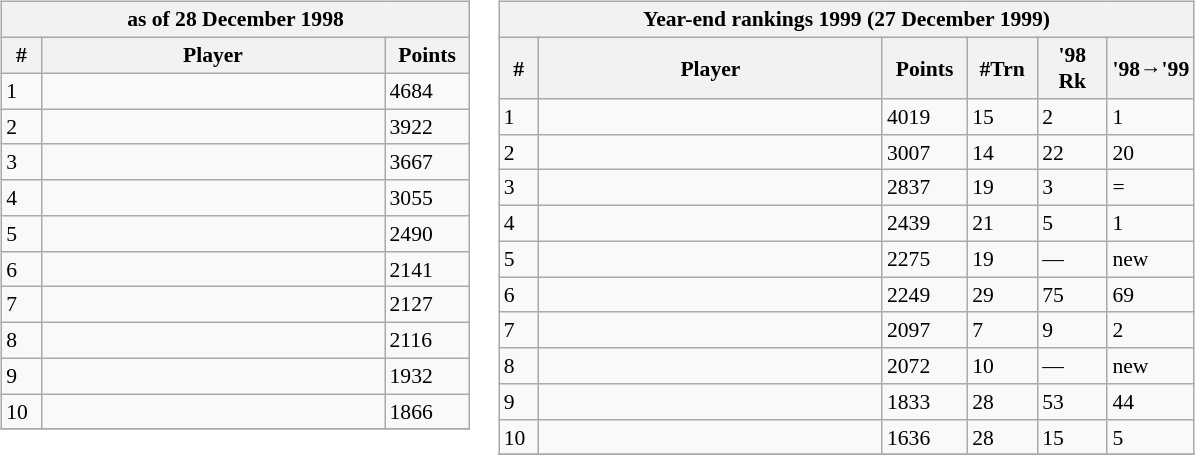<table>
<tr valign="top" align="center">
<td><br><table class="wikitable" style="font-size:90%">
<tr>
<th colspan="3">as of 28 December 1998</th>
</tr>
<tr>
<th width="20">#</th>
<th width="222">Player</th>
<th width="50">Points</th>
</tr>
<tr>
<td>1</td>
<td align="left"><br></td>
<td>4684</td>
</tr>
<tr>
<td>2</td>
<td align="left"><br></td>
<td>3922</td>
</tr>
<tr>
<td>3</td>
<td align="left"><br></td>
<td>3667</td>
</tr>
<tr>
<td>4</td>
<td align="left"><br></td>
<td>3055</td>
</tr>
<tr>
<td>5</td>
<td align="left"><br></td>
<td>2490</td>
</tr>
<tr>
<td>6</td>
<td align="left"><br></td>
<td>2141</td>
</tr>
<tr>
<td>7</td>
<td align="left"><br></td>
<td>2127</td>
</tr>
<tr>
<td>8</td>
<td align="left"><br></td>
<td>2116</td>
</tr>
<tr>
<td>9</td>
<td align="left"><br></td>
<td>1932</td>
</tr>
<tr>
<td>10</td>
<td align="left"><br></td>
<td>1866</td>
</tr>
<tr>
</tr>
</table>
</td>
<td><br><table class="wikitable" style="font-size:90%">
<tr>
<th colspan="6">Year-end rankings 1999 (27 December 1999)</th>
</tr>
<tr>
<th width="20">#</th>
<th width="222">Player</th>
<th width="50">Points</th>
<th width="40">#Trn</th>
<th width="40">'98 Rk</th>
<th width="50">'98→'99</th>
</tr>
<tr>
<td>1</td>
<td align="left"><br></td>
<td>4019</td>
<td>15</td>
<td>2</td>
<td> 1</td>
</tr>
<tr>
<td>2</td>
<td align="left"><br></td>
<td>3007</td>
<td>14</td>
<td>22</td>
<td> 20</td>
</tr>
<tr>
<td>3</td>
<td align="left"><br></td>
<td>2837</td>
<td>19</td>
<td>3</td>
<td> =</td>
</tr>
<tr>
<td>4</td>
<td align="left"><br></td>
<td>2439</td>
<td>21</td>
<td>5</td>
<td> 1</td>
</tr>
<tr>
<td>5</td>
<td align="left"><br></td>
<td>2275</td>
<td>19</td>
<td>—</td>
<td> new</td>
</tr>
<tr>
<td>6</td>
<td align="left"><br></td>
<td>2249</td>
<td>29</td>
<td>75</td>
<td> 69</td>
</tr>
<tr>
<td>7</td>
<td align="left"><br></td>
<td>2097</td>
<td>7</td>
<td>9</td>
<td> 2</td>
</tr>
<tr>
<td>8</td>
<td align="left"><br></td>
<td>2072</td>
<td>10</td>
<td>—</td>
<td> new</td>
</tr>
<tr>
<td>9</td>
<td align="left"><br></td>
<td>1833</td>
<td>28</td>
<td>53</td>
<td> 44</td>
</tr>
<tr>
<td>10</td>
<td align="left"><br></td>
<td>1636</td>
<td>28</td>
<td>15</td>
<td> 5</td>
</tr>
<tr>
</tr>
</table>
</td>
<td></td>
</tr>
<tr>
</tr>
</table>
